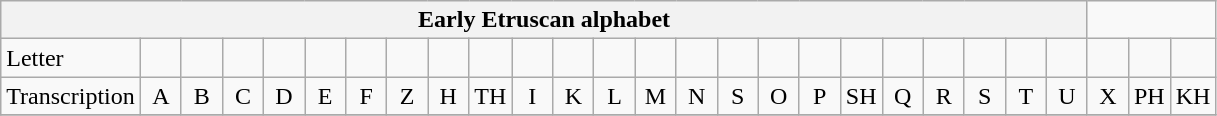<table class="wikitable">
<tr>
<th colspan="24">Early Etruscan alphabet</th>
</tr>
<tr>
<td style="text-align:left;width:20px">Letter</td>
<td style="text-align:center;width:20px"></td>
<td style="text-align:center;width:20px"></td>
<td style="text-align:center;width:20px"></td>
<td style="text-align:center;width:20px"></td>
<td style="text-align:center;width:20px"></td>
<td style="text-align:center;width:20px"></td>
<td style="text-align:center;width:20px"></td>
<td style="text-align:center;width:20px"></td>
<td style="text-align:center;width:20px"></td>
<td style="text-align:center;width:20px"></td>
<td style="text-align:center;width:20px"></td>
<td style="text-align:center;width:20px"></td>
<td style="text-align:center;width:20px"></td>
<td style="text-align:center;width:20px"></td>
<td style="text-align:center;width:20px"></td>
<td style="text-align:center;width:20px"></td>
<td style="text-align:center;width:20px"></td>
<td style="text-align:center;width:20px"></td>
<td style="text-align:center;width:20px"></td>
<td style="text-align:center;width:20px"></td>
<td style="text-align:center;width:20px"></td>
<td style="text-align:center;width:20px"></td>
<td style="text-align:center;width:20px"></td>
<td style="text-align:center;width:20px"></td>
<td style="text-align:center;width:20px"></td>
<td style="text-align:center;width:20px"></td>
</tr>
<tr>
<td>Transcription</td>
<td align="center">A</td>
<td align="center">B</td>
<td align="center">C</td>
<td align="center">D</td>
<td align="center">E</td>
<td align="center">F</td>
<td align="center">Z</td>
<td align="center">H</td>
<td align="center">TH</td>
<td align="center">I</td>
<td align="center">K</td>
<td align="center">L</td>
<td align="center">M</td>
<td align="center">N</td>
<td align="center">S</td>
<td align="center">O</td>
<td align="center">P</td>
<td align="center">SH</td>
<td align="center">Q</td>
<td align="center">R</td>
<td align="center">S</td>
<td align="center">T</td>
<td align="center">U</td>
<td align="center">X</td>
<td align="center">PH</td>
<td align="center">KH</td>
</tr>
<tr>
</tr>
</table>
